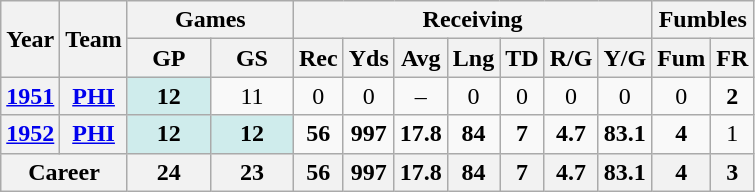<table class=wikitable style="text-align:center;">
<tr>
<th rowspan="2">Year</th>
<th rowspan="2">Team</th>
<th colspan="2">Games</th>
<th colspan="7">Receiving</th>
<th colspan="2">Fumbles</th>
</tr>
<tr>
<th>GP</th>
<th>GS</th>
<th>Rec</th>
<th>Yds</th>
<th>Avg</th>
<th>Lng</th>
<th>TD</th>
<th>R/G</th>
<th>Y/G</th>
<th>Fum</th>
<th>FR</th>
</tr>
<tr>
<th><a href='#'>1951</a></th>
<th><a href='#'>PHI</a></th>
<td style="background:#cfecec; width:3em;"><strong>12</strong></td>
<td>11</td>
<td>0</td>
<td>0</td>
<td>–</td>
<td>0</td>
<td>0</td>
<td>0</td>
<td>0</td>
<td>0</td>
<td><strong>2</strong></td>
</tr>
<tr>
<th><a href='#'>1952</a></th>
<th><a href='#'>PHI</a></th>
<td style="background:#cfecec; width:3em;"><strong>12</strong></td>
<td style="background:#cfecec; width:3em;"><strong>12</strong></td>
<td><strong>56</strong></td>
<td><strong>997</strong></td>
<td><strong>17.8</strong></td>
<td><strong>84</strong></td>
<td><strong>7</strong></td>
<td><strong>4.7</strong></td>
<td><strong>83.1</strong></td>
<td><strong>4</strong></td>
<td>1</td>
</tr>
<tr>
<th colspan="2">Career</th>
<th>24</th>
<th>23</th>
<th>56</th>
<th>997</th>
<th>17.8</th>
<th>84</th>
<th>7</th>
<th>4.7</th>
<th>83.1</th>
<th>4</th>
<th>3</th>
</tr>
</table>
